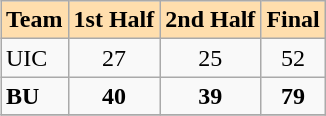<table class="wikitable" align=right>
<tr bgcolor=#ffdead align=center>
<td><strong>Team</strong></td>
<td><strong>1st Half</strong></td>
<td><strong>2nd Half</strong></td>
<td><strong>Final</strong></td>
</tr>
<tr>
<td>UIC</td>
<td align=center>27</td>
<td align=center>25</td>
<td align=center>52</td>
</tr>
<tr>
<td><strong>BU</strong></td>
<td align=center><strong>40</strong></td>
<td align=center><strong>39</strong></td>
<td align=center><strong>79</strong></td>
</tr>
<tr>
</tr>
</table>
